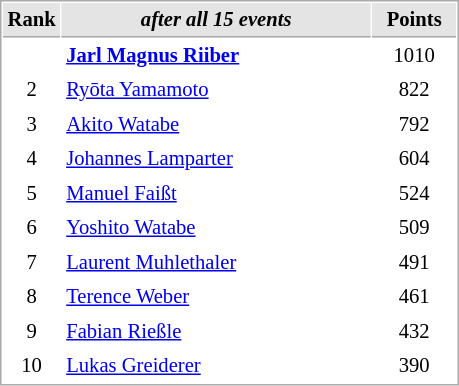<table cellspacing="1" cellpadding="3" style="border:1px solid #AAAAAA;font-size:86%">
<tr style="background-color: #E4E4E4;">
<th style="border-bottom:1px solid #AAAAAA; width: 10px;">Rank</th>
<th style="border-bottom:1px solid #AAAAAA; width: 200px;"><em>after all 15 events </em></th>
<th style="border-bottom:1px solid #AAAAAA; width: 50px;">Points</th>
</tr>
<tr>
<td align=center><strong><span>  </span></strong></td>
<td> <strong><a href='#'>Jarl Magnus Riiber</a></strong></td>
<td align=center>1010</td>
</tr>
<tr>
<td align=center>2</td>
<td> <a href='#'>Ryōta Yamamoto</a></td>
<td align=center>822</td>
</tr>
<tr>
<td align=center>3</td>
<td> <a href='#'>Akito Watabe</a></td>
<td align=center>792</td>
</tr>
<tr>
<td align=center>4</td>
<td> <a href='#'>Johannes Lamparter</a></td>
<td align=center>604</td>
</tr>
<tr>
<td align=center>5</td>
<td> <a href='#'>Manuel Faißt</a></td>
<td align=center>524</td>
</tr>
<tr>
<td align=center>6</td>
<td> <a href='#'>Yoshito Watabe</a></td>
<td align=center>509</td>
</tr>
<tr>
<td align=center>7</td>
<td> <a href='#'>Laurent Muhlethaler</a></td>
<td align=center>491</td>
</tr>
<tr>
<td align=center>8</td>
<td> <a href='#'>Terence Weber</a></td>
<td align=center>461</td>
</tr>
<tr>
<td align=center>9</td>
<td> <a href='#'>Fabian Rießle</a></td>
<td align=center>432</td>
</tr>
<tr>
<td align=center>10</td>
<td> <a href='#'>Lukas Greiderer</a></td>
<td align=center>390</td>
</tr>
</table>
